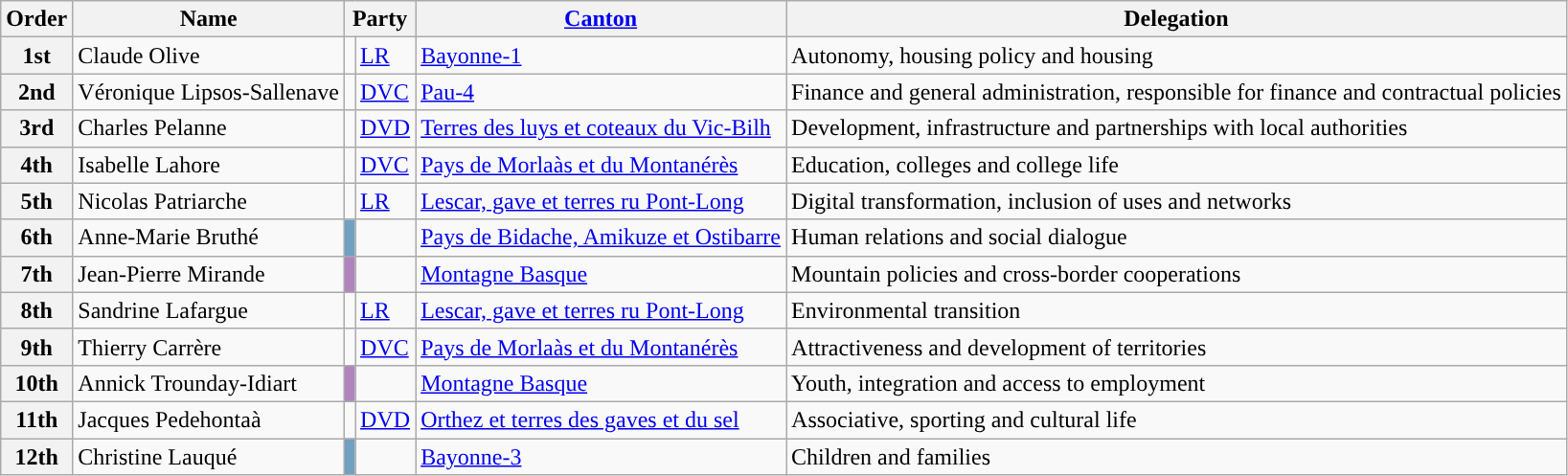<table class="wikitable sortable">
<tr>
<th>Order</th>
<th>Name</th>
<th colspan="2">Party</th>
<th><a href='#'>Canton</a></th>
<th>Delegation</th>
</tr>
<tr>
<th>1st</th>
<td>Claude Olive</td>
<td style="background-color: "></td>
<td><a href='#'>LR</a></td>
<td><a href='#'>Bayonne-1</a></td>
<td>Autonomy, housing policy and housing</td>
</tr>
<tr>
<th>2nd</th>
<td>Véronique Lipsos-Sallenave</td>
<td style="background-color: "></td>
<td><a href='#'>DVC</a></td>
<td><a href='#'>Pau-4</a></td>
<td>Finance and general administration, responsible for finance and contractual policies</td>
</tr>
<tr>
<th>3rd</th>
<td>Charles Pelanne</td>
<td style="background-color: "></td>
<td><a href='#'>DVD</a></td>
<td><a href='#'>Terres des luys et coteaux du Vic-Bilh</a></td>
<td>Development, infrastructure and partnerships with local authorities</td>
</tr>
<tr>
<th>4th</th>
<td>Isabelle Lahore</td>
<td style="background-color: "></td>
<td><a href='#'>DVC</a></td>
<td><a href='#'>Pays de Morlaàs et du Montanérès</a></td>
<td>Education, colleges and college life</td>
</tr>
<tr>
<th>5th</th>
<td>Nicolas Patriarche</td>
<td style="background-color: "></td>
<td><a href='#'>LR</a></td>
<td><a href='#'>Lescar, gave et terres ru Pont-Long</a></td>
<td>Digital transformation, inclusion of uses and networks</td>
</tr>
<tr>
<th>6th</th>
<td>Anne-Marie Bruthé</td>
<td style="background-color:#72A0C1"></td>
<td></td>
<td><a href='#'>Pays de Bidache, Amikuze et Ostibarre</a></td>
<td>Human relations and social dialogue</td>
</tr>
<tr>
<th>7th</th>
<td>Jean-Pierre Mirande</td>
<td style="background-color:#B284BE"></td>
<td></td>
<td><a href='#'>Montagne Basque</a></td>
<td>Mountain policies and cross-border cooperations</td>
</tr>
<tr>
<th>8th</th>
<td>Sandrine Lafargue</td>
<td style="background-color: "></td>
<td><a href='#'>LR</a></td>
<td><a href='#'>Lescar, gave et terres ru Pont-Long</a></td>
<td>Environmental transition</td>
</tr>
<tr>
<th>9th</th>
<td>Thierry Carrère</td>
<td style="background-color: "></td>
<td><a href='#'>DVC</a></td>
<td><a href='#'>Pays de Morlaàs et du Montanérès</a></td>
<td>Attractiveness and development of territories</td>
</tr>
<tr>
<th>10th</th>
<td>Annick Trounday-Idiart</td>
<td style="background-color:#B284BE"></td>
<td></td>
<td><a href='#'>Montagne Basque</a></td>
<td>Youth, integration and access to employment</td>
</tr>
<tr>
<th>11th</th>
<td>Jacques Pedehontaà</td>
<td style="background-color: "></td>
<td><a href='#'>DVD</a></td>
<td><a href='#'>Orthez et terres des gaves et du sel</a></td>
<td>Associative, sporting and cultural life</td>
</tr>
<tr>
<th>12th</th>
<td>Christine Lauqué</td>
<td style="background-color:#72A0C1"></td>
<td></td>
<td><a href='#'>Bayonne-3</a></td>
<td>Children and families</td>
</tr>
</table>
